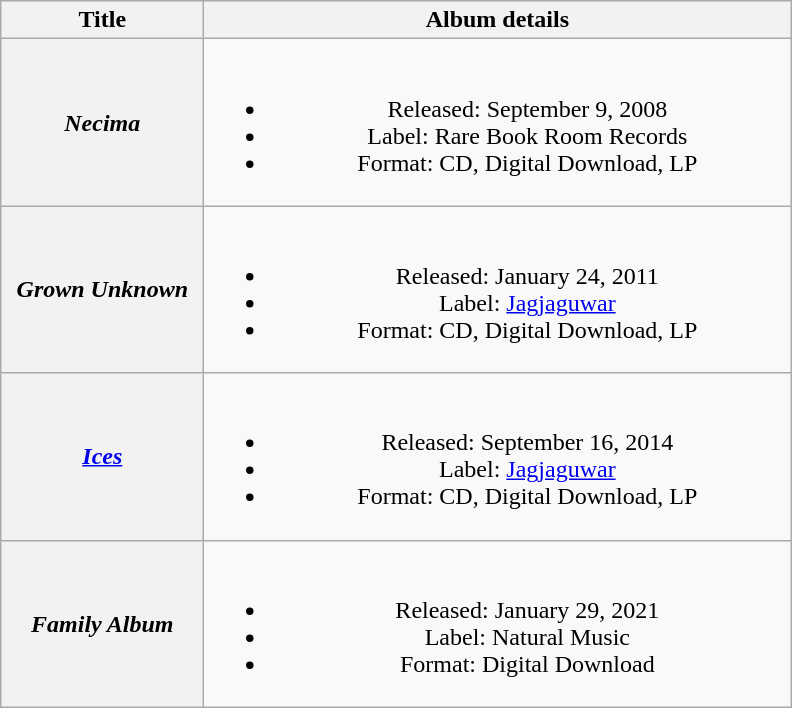<table class="wikitable plainrowheaders" style="text-align:center;" border="1">
<tr>
<th scope="col" rowspan="1" style="width:8em;">Title</th>
<th scope="col" rowspan="1" style="width:24em;">Album details</th>
</tr>
<tr>
<th scope="row"><em>Necima</em></th>
<td><br><ul><li>Released: September 9, 2008</li><li>Label: Rare Book Room Records</li><li>Format: CD, Digital Download, LP</li></ul></td>
</tr>
<tr>
<th scope="row"><em>Grown Unknown</em></th>
<td><br><ul><li>Released: January 24, 2011</li><li>Label: <a href='#'>Jagjaguwar</a></li><li>Format: CD, Digital Download, LP</li></ul></td>
</tr>
<tr>
<th scope="row"><em><a href='#'>Ices</a></em></th>
<td><br><ul><li>Released: September 16, 2014</li><li>Label: <a href='#'>Jagjaguwar</a></li><li>Format: CD, Digital Download, LP</li></ul></td>
</tr>
<tr>
<th scope="row"><em>Family Album</em></th>
<td><br><ul><li>Released: January 29, 2021</li><li>Label: Natural Music</li><li>Format: Digital Download</li></ul></td>
</tr>
</table>
